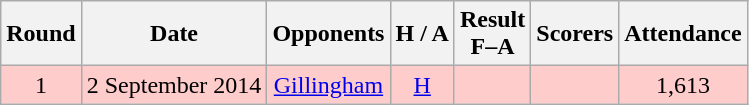<table class="wikitable" style="text-align:center">
<tr>
<th>Round</th>
<th>Date</th>
<th>Opponents</th>
<th>H / A</th>
<th>Result<br>F–A</th>
<th>Scorers</th>
<th>Attendance</th>
</tr>
<tr bgcolor="#FFCCCC">
<td>1</td>
<td>2 September 2014</td>
<td><a href='#'>Gillingham</a></td>
<td><a href='#'>H</a></td>
<td></td>
<td></td>
<td>1,613</td>
</tr>
</table>
